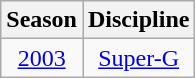<table class=wikitable style="text-align:center">
<tr>
<th>Season</th>
<th>Discipline</th>
</tr>
<tr>
<td><a href='#'>2003</a></td>
<td><a href='#'>Super-G</a></td>
</tr>
</table>
